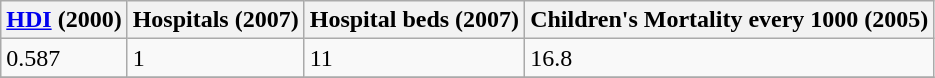<table class="wikitable" border="1">
<tr>
<th><a href='#'>HDI</a> (2000)</th>
<th>Hospitals (2007)</th>
<th>Hospital beds (2007)</th>
<th>Children's Mortality every 1000 (2005)</th>
</tr>
<tr>
<td>0.587</td>
<td>1</td>
<td>11</td>
<td>16.8</td>
</tr>
<tr>
</tr>
</table>
